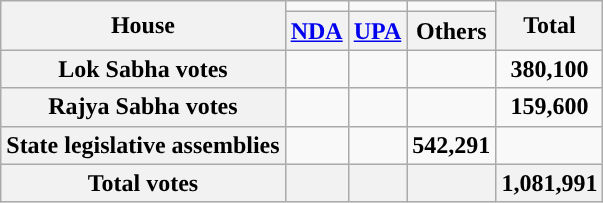<table class="wikitable" style="text-align:center">
<tr>
<th rowspan=2>House</th>
<td></td>
<td></td>
<td></td>
<th rowspan=2>Total</th>
</tr>
<tr>
<th><a href='#'>NDA</a></th>
<th><a href='#'>UPA</a></th>
<th>Others</th>
</tr>
<tr>
<th>Lok Sabha votes</th>
<td></td>
<td></td>
<td></td>
<td><strong>380,100</strong></td>
</tr>
<tr>
<th>Rajya Sabha votes</th>
<td></td>
<td></td>
<td></td>
<td><strong>159,600</strong><br></td>
</tr>
<tr>
<th Alliance}}>State legislative assemblies</th>
<td></td>
<td></td>
<td><strong>542,291</strong><br></td>
</tr>
<tr>
<th>Total votes</th>
<th></th>
<th></th>
<th></th>
<th>1,081,991</th>
</tr>
</table>
